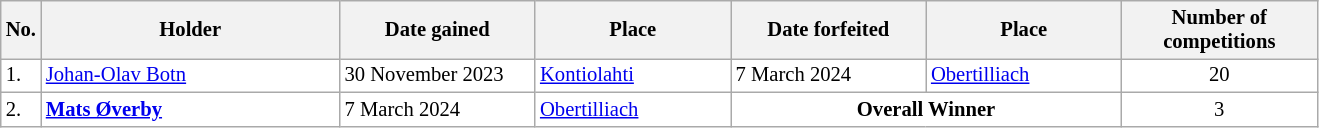<table class="wikitable plainrowheaders" style="background:#fff; font-size:86%; line-height:16px; border:grey solid 1px; border-collapse:collapse;">
<tr>
<th style="width:1em;">No.</th>
<th style="width:14em;">Holder</th>
<th style="width:9em;">Date gained</th>
<th style="width:9em;">Place</th>
<th style="width:9em;">Date forfeited</th>
<th style="width:9em;">Place</th>
<th style="width:9em;">Number of competitions</th>
</tr>
<tr>
<td>1.</td>
<td> <a href='#'>Johan-Olav Botn</a></td>
<td>30 November 2023</td>
<td> <a href='#'>Kontiolahti</a></td>
<td>7 March 2024</td>
<td> <a href='#'>Obertilliach</a></td>
<td align=center>20</td>
</tr>
<tr>
<td>2.</td>
<td> <strong><a href='#'>Mats Øverby</a></strong></td>
<td>7 March 2024</td>
<td> <a href='#'>Obertilliach</a></td>
<td align=center colspan=2><strong>Overall Winner</strong></td>
<td align=center>3</td>
</tr>
</table>
